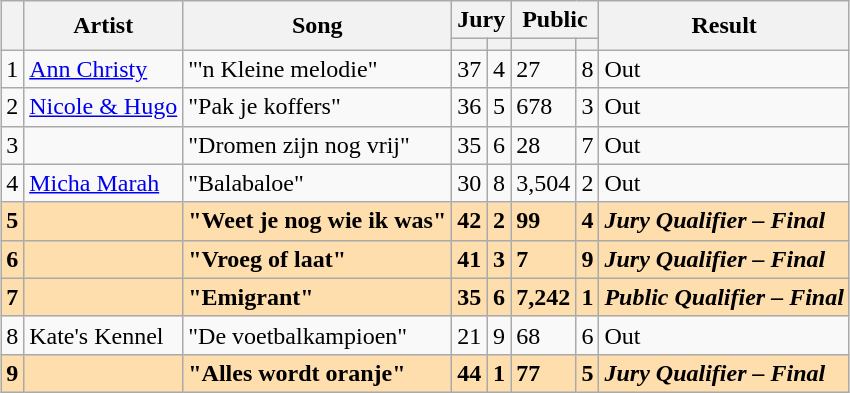<table class="sortable wikitable" style="margin: 1em auto 1em auto">
<tr>
<th rowspan="2"></th>
<th rowspan="2">Artist</th>
<th rowspan="2">Song</th>
<th colspan="2">Jury</th>
<th colspan="2">Public</th>
<th rowspan="2">Result</th>
</tr>
<tr>
<th><small></small></th>
<th><small></small></th>
<th><small></small></th>
<th><small></small></th>
</tr>
<tr>
<td>1</td>
<td><a href='#'>Ann Christy</a></td>
<td>"'n Kleine melodie"</td>
<td>37</td>
<td>4</td>
<td>27</td>
<td>8</td>
<td>Out</td>
</tr>
<tr>
<td>2</td>
<td><a href='#'>Nicole & Hugo</a></td>
<td>"Pak je koffers"</td>
<td>36</td>
<td>5</td>
<td>678</td>
<td>3</td>
<td>Out</td>
</tr>
<tr>
<td>3</td>
<td></td>
<td>"Dromen zijn nog vrij"</td>
<td>35</td>
<td>6</td>
<td>28</td>
<td>7</td>
<td>Out</td>
</tr>
<tr>
<td>4</td>
<td><a href='#'>Micha Marah</a></td>
<td>"Balabaloe"</td>
<td>30</td>
<td>8</td>
<td>3,504</td>
<td>2</td>
<td>Out</td>
</tr>
<tr style="font-weight:bold; background:navajowhite;">
<td>5</td>
<td></td>
<td>"Weet je nog wie ik was"</td>
<td>42</td>
<td>2</td>
<td>99</td>
<td>4</td>
<td><em>Jury Qualifier – Final</em></td>
</tr>
<tr style="font-weight:bold; background:navajowhite;">
<td>6</td>
<td></td>
<td>"Vroeg of laat"</td>
<td>41</td>
<td>3</td>
<td>7</td>
<td>9</td>
<td><em>Jury Qualifier – Final</em></td>
</tr>
<tr style="font-weight:bold; background:navajowhite;">
<td>7</td>
<td></td>
<td>"Emigrant"</td>
<td>35</td>
<td>6</td>
<td>7,242</td>
<td>1</td>
<td><em>Public Qualifier – Final</em></td>
</tr>
<tr>
<td>8</td>
<td>Kate's Kennel</td>
<td>"De voetbalkampioen"</td>
<td>21</td>
<td>9</td>
<td>68</td>
<td>6</td>
<td>Out</td>
</tr>
<tr style="font-weight:bold; background:navajowhite;">
<td>9</td>
<td></td>
<td>"Alles wordt oranje"</td>
<td>44</td>
<td>1</td>
<td>77</td>
<td>5</td>
<td><em>Jury Qualifier – Final</em></td>
</tr>
</table>
